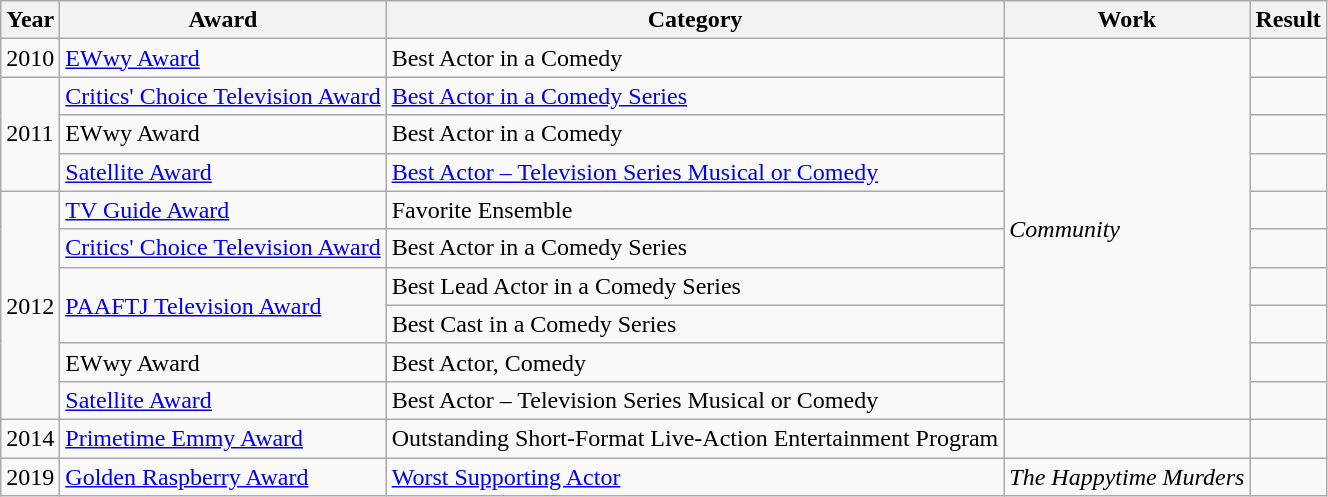<table class="wikitable sortable">
<tr>
<th>Year</th>
<th>Award</th>
<th>Category</th>
<th>Work</th>
<th>Result</th>
</tr>
<tr>
<td>2010</td>
<td><a href='#'>EWwy Award</a></td>
<td>Best Actor in a Comedy</td>
<td rowspan="10"><em>Community</em></td>
<td></td>
</tr>
<tr>
<td rowspan="3">2011</td>
<td><a href='#'>Critics' Choice Television Award</a></td>
<td><a href='#'>Best Actor in a Comedy Series</a></td>
<td></td>
</tr>
<tr>
<td>EWwy Award</td>
<td>Best Actor in a Comedy</td>
<td></td>
</tr>
<tr>
<td><a href='#'>Satellite Award</a></td>
<td><a href='#'>Best Actor – Television Series Musical or Comedy</a></td>
<td></td>
</tr>
<tr>
<td rowspan="6">2012</td>
<td><a href='#'>TV Guide Award</a></td>
<td>Favorite Ensemble</td>
<td></td>
</tr>
<tr>
<td><a href='#'>Critics' Choice Television Award</a></td>
<td>Best Actor in a Comedy Series</td>
<td></td>
</tr>
<tr>
<td rowspan="2"><a href='#'>PAAFTJ Television Award</a></td>
<td>Best Lead Actor in a Comedy Series</td>
<td></td>
</tr>
<tr>
<td>Best Cast in a Comedy Series</td>
<td></td>
</tr>
<tr>
<td>EWwy Award</td>
<td>Best Actor, Comedy</td>
<td></td>
</tr>
<tr>
<td><a href='#'>Satellite Award</a></td>
<td>Best Actor – Television Series Musical or Comedy</td>
<td></td>
</tr>
<tr>
<td>2014</td>
<td><a href='#'>Primetime Emmy Award</a></td>
<td>Outstanding Short-Format Live-Action Entertainment Program</td>
<td><em></em></td>
<td></td>
</tr>
<tr>
<td>2019</td>
<td><a href='#'>Golden Raspberry Award</a></td>
<td><a href='#'>Worst Supporting Actor</a></td>
<td><em>The Happytime Murders</em></td>
<td></td>
</tr>
</table>
